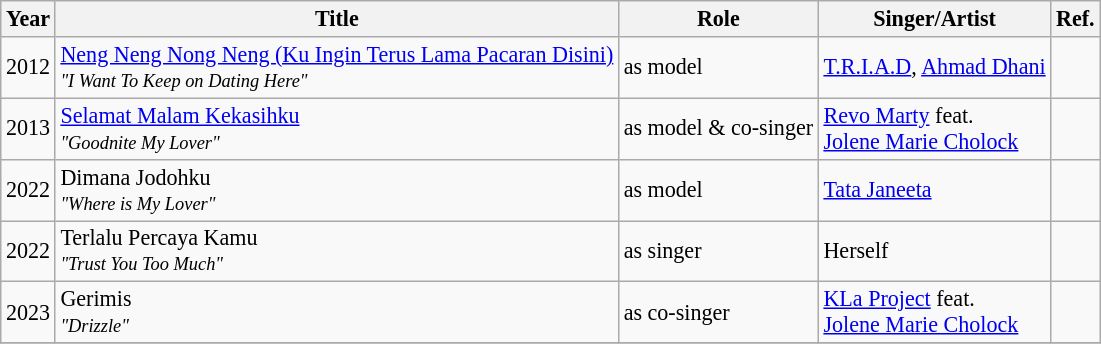<table class="wikitable" style="font-size: 92%;">
<tr>
<th>Year</th>
<th>Title</th>
<th>Role</th>
<th>Singer/Artist</th>
<th>Ref.</th>
</tr>
<tr>
<td>2012</td>
<td><a href='#'>Neng Neng Nong Neng (Ku Ingin Terus Lama Pacaran Disini)</a><br><small><em>"I Want To Keep on Dating Here"</em></small></td>
<td>as model</td>
<td><a href='#'>T.R.I.A.D</a>, <a href='#'>Ahmad Dhani</a></td>
<td></td>
</tr>
<tr>
<td>2013</td>
<td><a href='#'>Selamat Malam Kekasihku</a><br><small><em>"Goodnite My Lover"</em></small></td>
<td>as model & co-singer</td>
<td><a href='#'>Revo Marty</a> feat. <br><a href='#'>Jolene Marie Cholock</a></td>
<td></td>
</tr>
<tr>
<td>2022</td>
<td>Dimana Jodohku<br><small><em>"Where is My Lover"</em></small></td>
<td>as model</td>
<td><a href='#'>Tata Janeeta</a></td>
<td></td>
</tr>
<tr>
<td>2022</td>
<td>Terlalu Percaya Kamu<br><small><em>"Trust You Too Much"</em></small></td>
<td>as singer</td>
<td>Herself</td>
<td></td>
</tr>
<tr>
<td>2023</td>
<td>Gerimis<br><small><em>"Drizzle"</em></small></td>
<td>as co-singer</td>
<td><a href='#'>KLa Project</a> feat. <br><a href='#'>Jolene Marie Cholock</a></td>
<td></td>
</tr>
<tr>
</tr>
</table>
